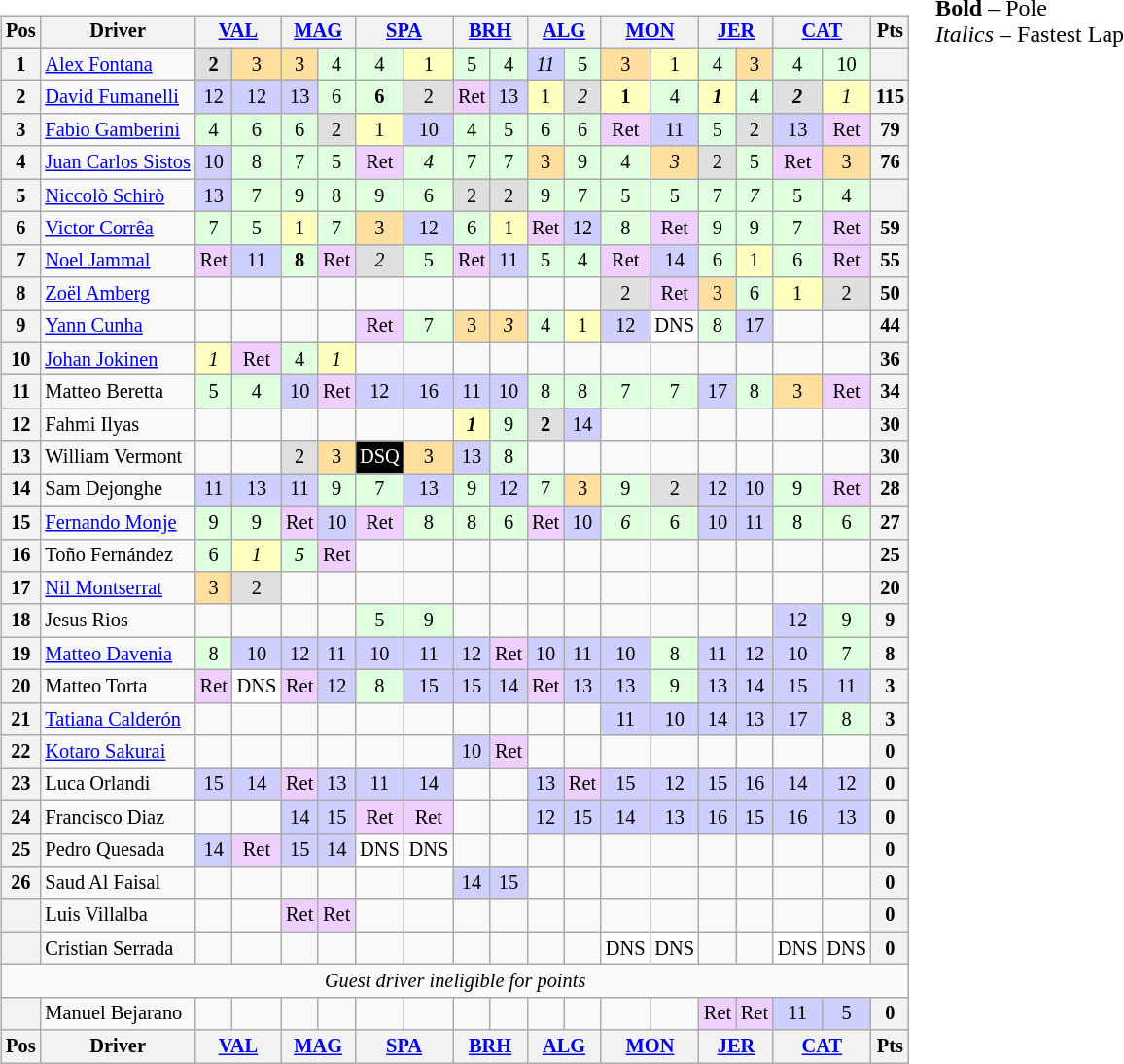<table>
<tr>
<td><br><table class="wikitable" style="font-size: 85%; text-align:center">
<tr valign="top">
<th valign="middle">Pos</th>
<th valign="middle">Driver</th>
<th colspan=2><a href='#'>VAL</a><br></th>
<th colspan=2><a href='#'>MAG</a><br></th>
<th colspan=2><a href='#'>SPA</a><br></th>
<th colspan=2><a href='#'>BRH</a><br></th>
<th colspan=2><a href='#'>ALG</a><br></th>
<th colspan=2><a href='#'>MON</a><br></th>
<th colspan=2><a href='#'>JER</a><br></th>
<th colspan=2><a href='#'>CAT</a><br></th>
<th valign="middle">Pts</th>
</tr>
<tr>
<th>1</th>
<td align=left> <a href='#'>Alex Fontana</a></td>
<td style="background:#DFDFDF;"><strong>2</strong></td>
<td style="background:#FFDF9F;">3</td>
<td style="background:#FFDF9F;">3</td>
<td style="background:#DFFFDF;">4</td>
<td style="background:#DFFFDF;">4</td>
<td style="background:#FFFFBF;">1</td>
<td style="background:#DFFFDF;">5</td>
<td style="background:#DFFFDF;">4</td>
<td style="background:#CFCFFF;"><em>11</em></td>
<td style="background:#DFFFDF;">5</td>
<td style="background:#FFDF9F;">3</td>
<td style="background:#FFFFBF;">1</td>
<td style="background:#DFFFDF;">4</td>
<td style="background:#FFDF9F;">3</td>
<td style="background:#DFFFDF;">4</td>
<td style="background:#DFFFDF;">10</td>
<th></th>
</tr>
<tr>
<th>2</th>
<td align=left> <a href='#'>David Fumanelli</a></td>
<td style="background:#CFCFFF;">12</td>
<td style="background:#CFCFFF;">12</td>
<td style="background:#CFCFFF;">13</td>
<td style="background:#DFFFDF;">6</td>
<td style="background:#DFFFDF;"><strong>6</strong></td>
<td style="background:#DFDFDF;">2</td>
<td style="background:#EFCFFF;">Ret</td>
<td style="background:#CFCFFF;">13</td>
<td style="background:#FFFFBF;">1</td>
<td style="background:#DFDFDF;"><em>2</em></td>
<td style="background:#FFFFBF;"><strong>1</strong></td>
<td style="background:#DFFFDF;">4</td>
<td style="background:#FFFFBF;"><strong><em>1</em></strong></td>
<td style="background:#DFFFDF;">4</td>
<td style="background:#DFDFDF;"><strong><em>2</em></strong></td>
<td style="background:#FFFFBF;"><em>1</em></td>
<th>115</th>
</tr>
<tr>
<th>3</th>
<td align=left> <a href='#'>Fabio Gamberini</a></td>
<td style="background:#DFFFDF;">4</td>
<td style="background:#DFFFDF;">6</td>
<td style="background:#DFFFDF;">6</td>
<td style="background:#DFDFDF;">2</td>
<td style="background:#FFFFBF;">1</td>
<td style="background:#CFCFFF;">10</td>
<td style="background:#DFFFDF;">4</td>
<td style="background:#DFFFDF;">5</td>
<td style="background:#DFFFDF;">6</td>
<td style="background:#DFFFDF;">6</td>
<td style="background:#EFCFFF;">Ret</td>
<td style="background:#CFCFFF;">11</td>
<td style="background:#DFFFDF;">5</td>
<td style="background:#DFDFDF;">2</td>
<td style="background:#CFCFFF;">13</td>
<td style="background:#EFCFFF;">Ret</td>
<th>79</th>
</tr>
<tr>
<th>4</th>
<td align=left nowrap> <a href='#'>Juan Carlos Sistos</a></td>
<td style="background:#CFCFFF;">10</td>
<td style="background:#DFFFDF;">8</td>
<td style="background:#DFFFDF;">7</td>
<td style="background:#DFFFDF;">5</td>
<td style="background:#EFCFFF;">Ret</td>
<td style="background:#DFFFDF;"><em>4</em></td>
<td style="background:#DFFFDF;">7</td>
<td style="background:#DFFFDF;">7</td>
<td style="background:#FFDF9F;">3</td>
<td style="background:#DFFFDF;">9</td>
<td style="background:#DFFFDF;">4</td>
<td style="background:#FFDF9F;"><em>3</em></td>
<td style="background:#DFDFDF;">2</td>
<td style="background:#DFFFDF;">5</td>
<td style="background:#EFCFFF;">Ret</td>
<td style="background:#FFDF9F;">3</td>
<th>76</th>
</tr>
<tr>
<th>5</th>
<td align=left> <a href='#'>Niccolò Schirò</a></td>
<td style="background:#CFCFFF;">13</td>
<td style="background:#DFFFDF;">7</td>
<td style="background:#DFFFDF;">9</td>
<td style="background:#DFFFDF;">8</td>
<td style="background:#DFFFDF;">9</td>
<td style="background:#DFFFDF;">6</td>
<td style="background:#DFDFDF;">2</td>
<td style="background:#DFDFDF;">2</td>
<td style="background:#DFFFDF;">9</td>
<td style="background:#DFFFDF;">7</td>
<td style="background:#DFFFDF;">5</td>
<td style="background:#DFFFDF;">5</td>
<td style="background:#DFFFDF;">7</td>
<td style="background:#DFFFDF;"><em>7</em></td>
<td style="background:#DFFFDF;">5</td>
<td style="background:#DFFFDF;">4</td>
<th></th>
</tr>
<tr>
<th>6</th>
<td align=left> <a href='#'>Victor Corrêa</a></td>
<td style="background:#DFFFDF;">7</td>
<td style="background:#DFFFDF;">5</td>
<td style="background:#FFFFBF;">1</td>
<td style="background:#DFFFDF;">7</td>
<td style="background:#FFDF9F;">3</td>
<td style="background:#CFCFFF;">12</td>
<td style="background:#DFFFDF;">6</td>
<td style="background:#FFFFBF;">1</td>
<td style="background:#EFCFFF;">Ret</td>
<td style="background:#CFCFFF;">12</td>
<td style="background:#DFFFDF;">8</td>
<td style="background:#EFCFFF;">Ret</td>
<td style="background:#DFFFDF;">9</td>
<td style="background:#DFFFDF;">9</td>
<td style="background:#DFFFDF;">7</td>
<td style="background:#EFCFFF;">Ret</td>
<th>59</th>
</tr>
<tr>
<th>7</th>
<td align=left> <a href='#'>Noel Jammal</a></td>
<td style="background:#EFCFFF;">Ret</td>
<td style="background:#CFCFFF;">11</td>
<td style="background:#DFFFDF;"><strong>8</strong></td>
<td style="background:#EFCFFF;">Ret</td>
<td style="background:#DFDFDF;"><em>2</em></td>
<td style="background:#DFFFDF;">5</td>
<td style="background:#EFCFFF;">Ret</td>
<td style="background:#CFCFFF;">11</td>
<td style="background:#DFFFDF;">5</td>
<td style="background:#DFFFDF;">4</td>
<td style="background:#EFCFFF;">Ret</td>
<td style="background:#CFCFFF;">14</td>
<td style="background:#DFFFDF;">6</td>
<td style="background:#FFFFBF;">1</td>
<td style="background:#DFFFDF;">6</td>
<td style="background:#EFCFFF;">Ret</td>
<th>55</th>
</tr>
<tr>
<th>8</th>
<td align=left> <a href='#'>Zoël Amberg</a></td>
<td></td>
<td></td>
<td></td>
<td></td>
<td></td>
<td></td>
<td></td>
<td></td>
<td></td>
<td></td>
<td style="background:#DFDFDF;">2</td>
<td style="background:#EFCFFF;">Ret</td>
<td style="background:#FFDF9F;">3</td>
<td style="background:#DFFFDF;">6</td>
<td style="background:#FFFFBF;">1</td>
<td style="background:#DFDFDF;">2</td>
<th>50</th>
</tr>
<tr>
<th>9</th>
<td align=left> <a href='#'>Yann Cunha</a></td>
<td></td>
<td></td>
<td></td>
<td></td>
<td style="background:#EFCFFF;">Ret</td>
<td style="background:#DFFFDF;">7</td>
<td style="background:#FFDF9F;">3</td>
<td style="background:#FFDF9F;"><em>3</em></td>
<td style="background:#DFFFDF;">4</td>
<td style="background:#FFFFBF;">1</td>
<td style="background:#CFCFFF;">12</td>
<td style="background:#FFFFFF;">DNS</td>
<td style="background:#DFFFDF;">8</td>
<td style="background:#CFCFFF;">17</td>
<td></td>
<td></td>
<th>44</th>
</tr>
<tr>
<th>10</th>
<td align=left> <a href='#'>Johan Jokinen</a></td>
<td style="background:#FFFFBF;"><em>1</em></td>
<td style="background:#EFCFFF;">Ret</td>
<td style="background:#DFFFDF;">4</td>
<td style="background:#FFFFBF;"><em>1</em></td>
<td></td>
<td></td>
<td></td>
<td></td>
<td></td>
<td></td>
<td></td>
<td></td>
<td></td>
<td></td>
<td></td>
<td></td>
<th>36</th>
</tr>
<tr>
<th>11</th>
<td align=left> Matteo Beretta</td>
<td style="background:#DFFFDF;">5</td>
<td style="background:#DFFFDF;">4</td>
<td style="background:#CFCFFF;">10</td>
<td style="background:#EFCFFF;">Ret</td>
<td style="background:#CFCFFF;">12</td>
<td style="background:#CFCFFF;">16</td>
<td style="background:#CFCFFF;">11</td>
<td style="background:#CFCFFF;">10</td>
<td style="background:#DFFFDF;">8</td>
<td style="background:#DFFFDF;">8</td>
<td style="background:#DFFFDF;">7</td>
<td style="background:#DFFFDF;">7</td>
<td style="background:#CFCFFF;">17</td>
<td style="background:#DFFFDF;">8</td>
<td style="background:#FFDF9F;">3</td>
<td style="background:#EFCFFF;">Ret</td>
<th>34</th>
</tr>
<tr>
<th>12</th>
<td align=left> Fahmi Ilyas</td>
<td></td>
<td></td>
<td></td>
<td></td>
<td></td>
<td></td>
<td style="background:#FFFFBF;"><strong><em>1</em></strong></td>
<td style="background:#DFFFDF;">9</td>
<td style="background:#DFDFDF;"><strong>2</strong></td>
<td style="background:#CFCFFF;">14</td>
<td></td>
<td></td>
<td></td>
<td></td>
<td></td>
<td></td>
<th>30</th>
</tr>
<tr>
<th>13</th>
<td align=left> William Vermont</td>
<td></td>
<td></td>
<td style="background:#DFDFDF;">2</td>
<td style="background:#FFDF9F;">3</td>
<td style="background:#000000; color:white">DSQ</td>
<td style="background:#FFDF9F;">3</td>
<td style="background:#CFCFFF;">13</td>
<td style="background:#DFFFDF;">8</td>
<td></td>
<td></td>
<td></td>
<td></td>
<td></td>
<td></td>
<td></td>
<td></td>
<th>30</th>
</tr>
<tr>
<th>14</th>
<td align=left> Sam Dejonghe</td>
<td style="background:#CFCFFF;">11</td>
<td style="background:#CFCFFF;">13</td>
<td style="background:#CFCFFF;">11</td>
<td style="background:#DFFFDF;">9</td>
<td style="background:#DFFFDF;">7</td>
<td style="background:#CFCFFF;">13</td>
<td style="background:#DFFFDF;">9</td>
<td style="background:#CFCFFF;">12</td>
<td style="background:#DFFFDF;">7</td>
<td style="background:#FFDF9F;">3</td>
<td style="background:#DFFFDF;">9</td>
<td style="background:#DFDFDF;">2</td>
<td style="background:#CFCFFF;">12</td>
<td style="background:#CFCFFF;">10</td>
<td style="background:#DFFFDF;">9</td>
<td style="background:#EFCFFF;">Ret</td>
<th>28</th>
</tr>
<tr>
<th>15</th>
<td align=left> <a href='#'>Fernando Monje</a></td>
<td style="background:#DFFFDF;">9</td>
<td style="background:#DFFFDF;">9</td>
<td style="background:#EFCFFF;">Ret</td>
<td style="background:#CFCFFF;">10</td>
<td style="background:#EFCFFF;">Ret</td>
<td style="background:#DFFFDF;">8</td>
<td style="background:#DFFFDF;">8</td>
<td style="background:#DFFFDF;">6</td>
<td style="background:#EFCFFF;">Ret</td>
<td style="background:#CFCFFF;">10</td>
<td style="background:#DFFFDF;"><em>6</em></td>
<td style="background:#DFFFDF;">6</td>
<td style="background:#CFCFFF;">10</td>
<td style="background:#CFCFFF;">11</td>
<td style="background:#DFFFDF;">8</td>
<td style="background:#DFFFDF;">6</td>
<th>27</th>
</tr>
<tr>
<th>16</th>
<td align=left> Toño Fernández</td>
<td style="background:#DFFFDF;">6</td>
<td style="background:#FFFFBF;"><em>1</em></td>
<td style="background:#DFFFDF;"><em>5</em></td>
<td style="background:#EFCFFF;">Ret</td>
<td></td>
<td></td>
<td></td>
<td></td>
<td></td>
<td></td>
<td></td>
<td></td>
<td></td>
<td></td>
<td></td>
<td></td>
<th>25</th>
</tr>
<tr>
<th>17</th>
<td align=left> <a href='#'>Nil Montserrat</a></td>
<td style="background:#FFDF9F;">3</td>
<td style="background:#DFDFDF;">2</td>
<td></td>
<td></td>
<td></td>
<td></td>
<td></td>
<td></td>
<td></td>
<td></td>
<td></td>
<td></td>
<td></td>
<td></td>
<td></td>
<td></td>
<th>20</th>
</tr>
<tr>
<th>18</th>
<td align=left> Jesus Rios</td>
<td></td>
<td></td>
<td></td>
<td></td>
<td style="background:#DFFFDF;">5</td>
<td style="background:#DFFFDF;">9</td>
<td></td>
<td></td>
<td></td>
<td></td>
<td></td>
<td></td>
<td></td>
<td></td>
<td style="background:#CFCFFF;">12</td>
<td style="background:#DFFFDF;">9</td>
<th>9</th>
</tr>
<tr>
<th>19</th>
<td align=left> <a href='#'>Matteo Davenia</a></td>
<td style="background:#DFFFDF;">8</td>
<td style="background:#CFCFFF;">10</td>
<td style="background:#CFCFFF;">12</td>
<td style="background:#CFCFFF;">11</td>
<td style="background:#CFCFFF;">10</td>
<td style="background:#CFCFFF;">11</td>
<td style="background:#CFCFFF;">12</td>
<td style="background:#EFCFFF;">Ret</td>
<td style="background:#CFCFFF;">10</td>
<td style="background:#CFCFFF;">11</td>
<td style="background:#CFCFFF;">10</td>
<td style="background:#DFFFDF;">8</td>
<td style="background:#CFCFFF;">11</td>
<td style="background:#CFCFFF;">12</td>
<td style="background:#CFCFFF;">10</td>
<td style="background:#DFFFDF;">7</td>
<th>8</th>
</tr>
<tr>
<th>20</th>
<td align=left> Matteo Torta</td>
<td style="background:#EFCFFF;">Ret</td>
<td style="background:#FFFFFF;">DNS</td>
<td style="background:#EFCFFF;">Ret</td>
<td style="background:#CFCFFF;">12</td>
<td style="background:#DFFFDF;">8</td>
<td style="background:#CFCFFF;">15</td>
<td style="background:#CFCFFF;">15</td>
<td style="background:#CFCFFF;">14</td>
<td style="background:#EFCFFF;">Ret</td>
<td style="background:#CFCFFF;">13</td>
<td style="background:#CFCFFF;">13</td>
<td style="background:#DFFFDF;">9</td>
<td style="background:#CFCFFF;">13</td>
<td style="background:#CFCFFF;">14</td>
<td style="background:#CFCFFF;">15</td>
<td style="background:#CFCFFF;">11</td>
<th>3</th>
</tr>
<tr>
<th>21</th>
<td align=left> <a href='#'>Tatiana Calderón</a></td>
<td></td>
<td></td>
<td></td>
<td></td>
<td></td>
<td></td>
<td></td>
<td></td>
<td></td>
<td></td>
<td style="background:#CFCFFF;">11</td>
<td style="background:#CFCFFF;">10</td>
<td style="background:#CFCFFF;">14</td>
<td style="background:#CFCFFF;">13</td>
<td style="background:#CFCFFF;">17</td>
<td style="background:#DFFFDF;">8</td>
<th>3</th>
</tr>
<tr>
<th>22</th>
<td align=left> <a href='#'>Kotaro Sakurai</a></td>
<td></td>
<td></td>
<td></td>
<td></td>
<td></td>
<td></td>
<td style="background:#CFCFFF;">10</td>
<td style="background:#EFCFFF;">Ret</td>
<td></td>
<td></td>
<td></td>
<td></td>
<td></td>
<td></td>
<td></td>
<td></td>
<th>0</th>
</tr>
<tr>
<th>23</th>
<td align=left> Luca Orlandi</td>
<td style="background:#CFCFFF;">15</td>
<td style="background:#CFCFFF;">14</td>
<td style="background:#EFCFFF;">Ret</td>
<td style="background:#CFCFFF;">13</td>
<td style="background:#CFCFFF;">11</td>
<td style="background:#CFCFFF;">14</td>
<td></td>
<td></td>
<td style="background:#CFCFFF;">13</td>
<td style="background:#EFCFFF;">Ret</td>
<td style="background:#CFCFFF;">15</td>
<td style="background:#CFCFFF;">12</td>
<td style="background:#CFCFFF;">15</td>
<td style="background:#CFCFFF;">16</td>
<td style="background:#CFCFFF;">14</td>
<td style="background:#CFCFFF;">12</td>
<th>0</th>
</tr>
<tr>
<th>24</th>
<td align=left> Francisco Diaz</td>
<td></td>
<td></td>
<td style="background:#CFCFFF;">14</td>
<td style="background:#CFCFFF;">15</td>
<td style="background:#EFCFFF;">Ret</td>
<td style="background:#EFCFFF;">Ret</td>
<td></td>
<td></td>
<td style="background:#CFCFFF;">12</td>
<td style="background:#CFCFFF;">15</td>
<td style="background:#CFCFFF;">14</td>
<td style="background:#CFCFFF;">13</td>
<td style="background:#CFCFFF;">16</td>
<td style="background:#CFCFFF;">15</td>
<td style="background:#CFCFFF;">16</td>
<td style="background:#CFCFFF;">13</td>
<th>0</th>
</tr>
<tr>
<th>25</th>
<td align=left> Pedro Quesada</td>
<td style="background:#CFCFFF;">14</td>
<td style="background:#EFCFFF;">Ret</td>
<td style="background:#CFCFFF;">15</td>
<td style="background:#CFCFFF;">14</td>
<td style="background:#FFFFFF;">DNS</td>
<td style="background:#FFFFFF;">DNS</td>
<td></td>
<td></td>
<td></td>
<td></td>
<td></td>
<td></td>
<td></td>
<td></td>
<td></td>
<td></td>
<th>0</th>
</tr>
<tr>
<th>26</th>
<td align=left> Saud Al Faisal</td>
<td></td>
<td></td>
<td></td>
<td></td>
<td></td>
<td></td>
<td style="background:#CFCFFF;">14</td>
<td style="background:#CFCFFF;">15</td>
<td></td>
<td></td>
<td></td>
<td></td>
<td></td>
<td></td>
<td></td>
<td></td>
<th>0</th>
</tr>
<tr>
<th></th>
<td align=left> Luis Villalba</td>
<td></td>
<td></td>
<td style="background:#EFCFFF;">Ret</td>
<td style="background:#EFCFFF;">Ret</td>
<td></td>
<td></td>
<td></td>
<td></td>
<td></td>
<td></td>
<td></td>
<td></td>
<td></td>
<td></td>
<td></td>
<td></td>
<th>0</th>
</tr>
<tr>
<th></th>
<td align=left> Cristian Serrada</td>
<td></td>
<td></td>
<td></td>
<td></td>
<td></td>
<td></td>
<td></td>
<td></td>
<td></td>
<td></td>
<td style="background:#FFFFFF;">DNS</td>
<td style="background:#FFFFFF;">DNS</td>
<td></td>
<td></td>
<td style="background:#FFFFFF;">DNS</td>
<td style="background:#FFFFFF;">DNS</td>
<th>0</th>
</tr>
<tr>
<td colspan=19 align=center><em>Guest driver ineligible for points</em></td>
</tr>
<tr>
<th></th>
<td align=left> Manuel Bejarano</td>
<td></td>
<td></td>
<td></td>
<td></td>
<td></td>
<td></td>
<td></td>
<td></td>
<td></td>
<td></td>
<td></td>
<td></td>
<td style="background:#EFCFFF;">Ret</td>
<td style="background:#EFCFFF;">Ret</td>
<td style="background:#CFCFFF;">11</td>
<td style="background:#CFCFFF;">5</td>
<th>0</th>
</tr>
<tr valign="top">
<th valign="middle">Pos</th>
<th valign="middle">Driver</th>
<th colspan=2><a href='#'>VAL</a><br></th>
<th colspan=2><a href='#'>MAG</a><br></th>
<th colspan=2><a href='#'>SPA</a><br></th>
<th colspan=2><a href='#'>BRH</a><br></th>
<th colspan=2><a href='#'>ALG</a><br></th>
<th colspan=2><a href='#'>MON</a><br></th>
<th colspan=2><a href='#'>JER</a><br></th>
<th colspan=2><a href='#'>CAT</a><br></th>
<th valign="middle">Pts</th>
</tr>
</table>
</td>
<td valign="top"><br>
<span><strong>Bold</strong> – Pole<br>
<em>Italics</em> – Fastest Lap</span></td>
</tr>
</table>
